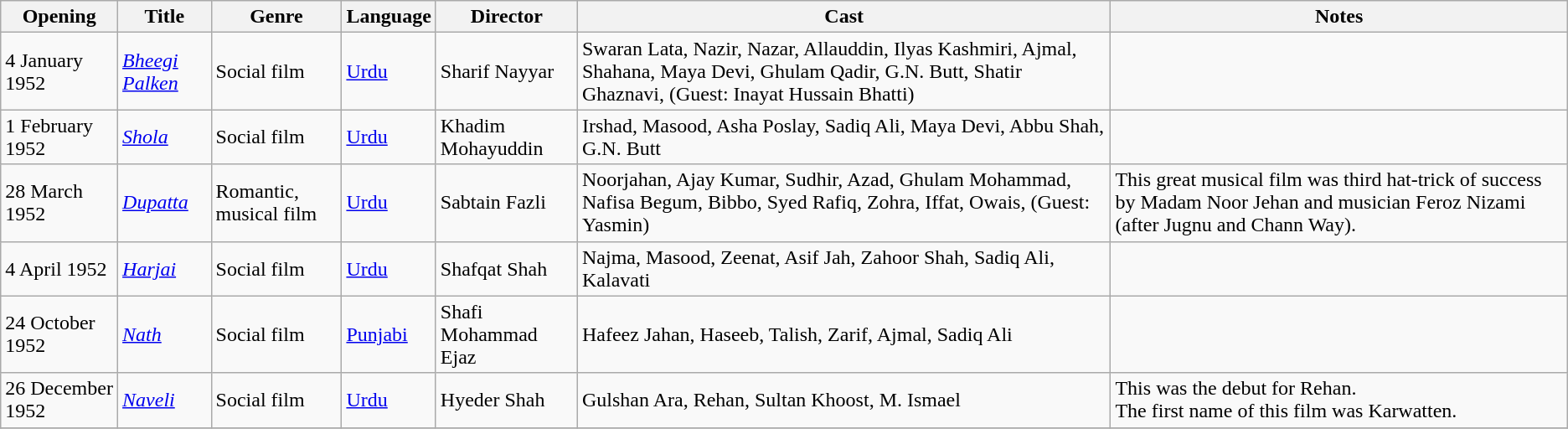<table class="wikitable sortable">
<tr>
<th>Opening</th>
<th>Title</th>
<th>Genre</th>
<th>Language</th>
<th>Director</th>
<th>Cast</th>
<th>Notes</th>
</tr>
<tr>
<td>4 January 1952</td>
<td><em><a href='#'> Bheegi Palken</a></em></td>
<td>Social film</td>
<td><a href='#'>Urdu</a></td>
<td>Sharif Nayyar</td>
<td>Swaran Lata, Nazir, Nazar, Allauddin, Ilyas Kashmiri, Ajmal, Shahana, Maya Devi, Ghulam Qadir, G.N. Butt, Shatir Ghaznavi, (Guest: Inayat Hussain Bhatti)</td>
<td></td>
</tr>
<tr>
<td>1 February 1952</td>
<td><em><a href='#'> Shola</a></em></td>
<td>Social film</td>
<td><a href='#'>Urdu</a></td>
<td>Khadim Mohayuddin</td>
<td>Irshad, Masood, Asha Poslay, Sadiq Ali, Maya Devi, Abbu Shah, G.N. Butt</td>
<td></td>
</tr>
<tr>
<td>28 March 1952</td>
<td><em><a href='#'> Dupatta</a></em></td>
<td>Romantic, musical film</td>
<td><a href='#'>Urdu</a></td>
<td>Sabtain Fazli</td>
<td>Noorjahan, Ajay Kumar, Sudhir, Azad, Ghulam Mohammad, Nafisa Begum, Bibbo, Syed Rafiq, Zohra, Iffat, Owais, (Guest: Yasmin)</td>
<td>This great musical film was third hat-trick of success by Madam Noor Jehan and musician Feroz Nizami (after Jugnu and Chann Way).</td>
</tr>
<tr>
<td>4 April 1952</td>
<td><em><a href='#'> Harjai</a></em></td>
<td>Social film</td>
<td><a href='#'>Urdu</a></td>
<td>Shafqat Shah</td>
<td>Najma, Masood, Zeenat, Asif Jah, Zahoor Shah, Sadiq Ali, Kalavati</td>
<td></td>
</tr>
<tr>
<td>24 October 1952</td>
<td><em><a href='#'> Nath</a></em></td>
<td>Social film</td>
<td><a href='#'>Punjabi</a></td>
<td>Shafi Mohammad Ejaz</td>
<td>Hafeez Jahan, Haseeb, Talish, Zarif, Ajmal, Sadiq Ali</td>
<td></td>
</tr>
<tr>
<td>26 December 1952</td>
<td><em><a href='#'> Naveli</a></em></td>
<td>Social film</td>
<td><a href='#'>Urdu</a></td>
<td>Hyeder Shah</td>
<td>Gulshan Ara, Rehan, Sultan Khoost, M. Ismael</td>
<td>This was the debut for Rehan.<br>The first name of this film was Karwatten.</td>
</tr>
<tr>
</tr>
</table>
